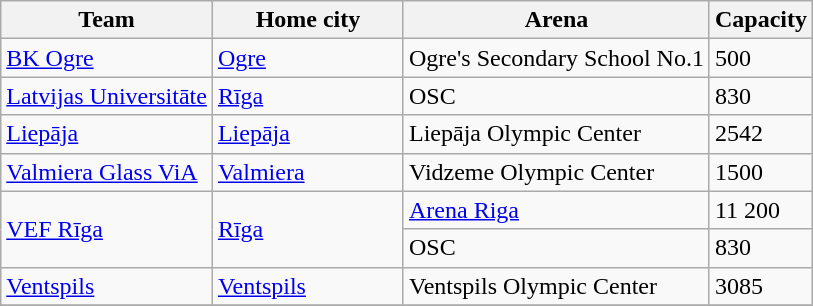<table class="wikitable sortable">
<tr>
<th>Team</th>
<th width=120>Home city</th>
<th>Arena</th>
<th>Capacity</th>
</tr>
<tr>
<td><a href='#'>BK Ogre</a></td>
<td><a href='#'>Ogre</a></td>
<td>Ogre's Secondary School No.1</td>
<td>500</td>
</tr>
<tr>
<td><a href='#'>Latvijas Universitāte</a></td>
<td><a href='#'>Rīga</a></td>
<td>OSC</td>
<td>830</td>
</tr>
<tr>
<td><a href='#'>Liepāja</a></td>
<td><a href='#'>Liepāja</a></td>
<td>Liepāja Olympic Center</td>
<td>2542</td>
</tr>
<tr>
<td><a href='#'>Valmiera Glass ViA</a></td>
<td><a href='#'>Valmiera</a></td>
<td>Vidzeme Olympic Center</td>
<td>1500</td>
</tr>
<tr>
<td rowspan=2><a href='#'>VEF Rīga</a></td>
<td rowspan=2><a href='#'>Rīga</a></td>
<td><a href='#'>Arena Riga</a></td>
<td>11 200</td>
</tr>
<tr>
<td>OSC</td>
<td>830</td>
</tr>
<tr>
<td><a href='#'>Ventspils</a></td>
<td><a href='#'>Ventspils</a></td>
<td>Ventspils Olympic Center</td>
<td>3085</td>
</tr>
<tr>
</tr>
</table>
